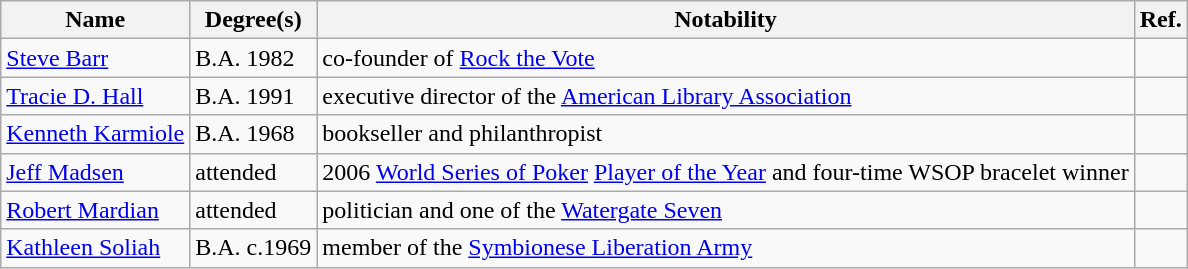<table class = "wikitable sortable">
<tr>
<th scope = "col">Name</th>
<th scope = "col" class="unsortable">Degree(s)</th>
<th scope = "col" class="unsortable">Notability</th>
<th scope = "col" class="unsortable">Ref.</th>
</tr>
<tr>
<td data-sort-value="Barr, Steve"><a href='#'>Steve Barr</a></td>
<td>B.A. 1982</td>
<td>co-founder of <a href='#'>Rock the Vote</a></td>
<td></td>
</tr>
<tr>
<td data-sort-value="Hall, Tracie D."><a href='#'>Tracie D. Hall</a></td>
<td>B.A. 1991</td>
<td>executive director of the <a href='#'>American Library Association</a></td>
<td></td>
</tr>
<tr>
<td data-sort-value="Karmiole, Kenneth"><a href='#'>Kenneth Karmiole</a></td>
<td>B.A. 1968</td>
<td>bookseller and philanthropist</td>
<td></td>
</tr>
<tr>
<td data-sort-value="Madsen, Jeff"><a href='#'>Jeff Madsen</a></td>
<td>attended</td>
<td>2006 <a href='#'>World Series of Poker</a> <a href='#'>Player of the Year</a> and four-time WSOP bracelet winner</td>
<td></td>
</tr>
<tr>
<td data-sort-value="Mardian, Robert"><a href='#'>Robert Mardian</a></td>
<td>attended</td>
<td>politician and one of the <a href='#'>Watergate Seven</a></td>
<td></td>
</tr>
<tr>
<td data-sort-value="Soliah, Kathleen"><a href='#'>Kathleen Soliah</a></td>
<td>B.A. c.1969</td>
<td>member of the <a href='#'>Symbionese Liberation Army</a></td>
<td></td>
</tr>
</table>
